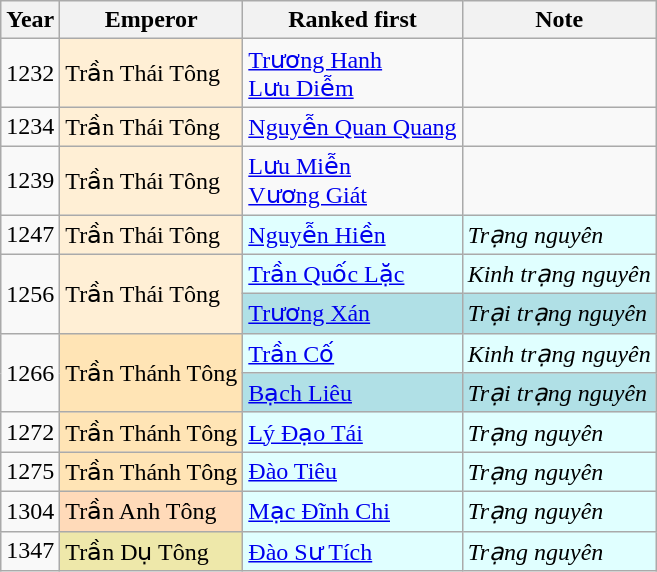<table class="wikitable sortable">
<tr>
<th>Year</th>
<th>Emperor</th>
<th>Ranked first</th>
<th>Note</th>
</tr>
<tr>
<td>1232</td>
<td style="background:#FFEFD5">Trần Thái Tông</td>
<td><a href='#'>Trương Hanh</a><br><a href='#'>Lưu Diễm</a></td>
<td></td>
</tr>
<tr>
<td>1234</td>
<td style="background:#FFEFD5">Trần Thái Tông</td>
<td><a href='#'>Nguyễn Quan Quang</a></td>
<td></td>
</tr>
<tr>
<td>1239</td>
<td style="background:#FFEFD5">Trần Thái Tông</td>
<td><a href='#'>Lưu Miễn</a><br><a href='#'>Vương Giát</a></td>
<td></td>
</tr>
<tr>
<td>1247</td>
<td style="background:#FFEFD5">Trần Thái Tông</td>
<td style="background:#E0FFFF"><a href='#'>Nguyễn Hiền</a></td>
<td style="background:#E0FFFF"><em>Trạng nguyên</em></td>
</tr>
<tr>
<td rowspan=2>1256</td>
<td rowspan=2 style="background:#FFEFD5">Trần Thái Tông</td>
<td style="background:#E0FFFF"><a href='#'>Trần Quốc Lặc</a></td>
<td style="background:#E0FFFF"><em>Kinh trạng nguyên</em></td>
</tr>
<tr>
<td style="background:#B0E0E6"><a href='#'>Trương Xán</a></td>
<td style="background:#B0E0E6"><em>Trại trạng nguyên</em></td>
</tr>
<tr>
<td rowspan=2>1266</td>
<td rowspan=2 style="background:#FFE4B5">Trần Thánh Tông</td>
<td style="background:#E0FFFF"><a href='#'>Trần Cố</a></td>
<td style="background:#E0FFFF"><em>Kinh trạng nguyên</em></td>
</tr>
<tr>
<td style="background:#B0E0E6"><a href='#'>Bạch Liêu</a></td>
<td style="background:#B0E0E6"><em>Trại trạng nguyên</em></td>
</tr>
<tr>
<td>1272</td>
<td style="background:#FFE4B5">Trần Thánh Tông</td>
<td style="background:#E0FFFF"><a href='#'>Lý Đạo Tái</a></td>
<td style="background:#E0FFFF"><em>Trạng nguyên</em></td>
</tr>
<tr>
<td>1275</td>
<td style="background:#FFE4B5">Trần Thánh Tông</td>
<td style="background:#E0FFFF"><a href='#'>Đào Tiêu</a></td>
<td style="background:#E0FFFF"><em>Trạng nguyên</em></td>
</tr>
<tr>
<td>1304</td>
<td style="background:#FFDAB9">Trần Anh Tông</td>
<td style="background:#E0FFFF"><a href='#'>Mạc Đĩnh Chi</a></td>
<td style="background:#E0FFFF"><em>Trạng nguyên</em></td>
</tr>
<tr>
<td>1347</td>
<td style="background:#EEE8AA">Trần Dụ Tông</td>
<td style="background:#E0FFFF"><a href='#'>Đào Sư Tích</a></td>
<td style="background:#E0FFFF"><em>Trạng nguyên</em></td>
</tr>
</table>
